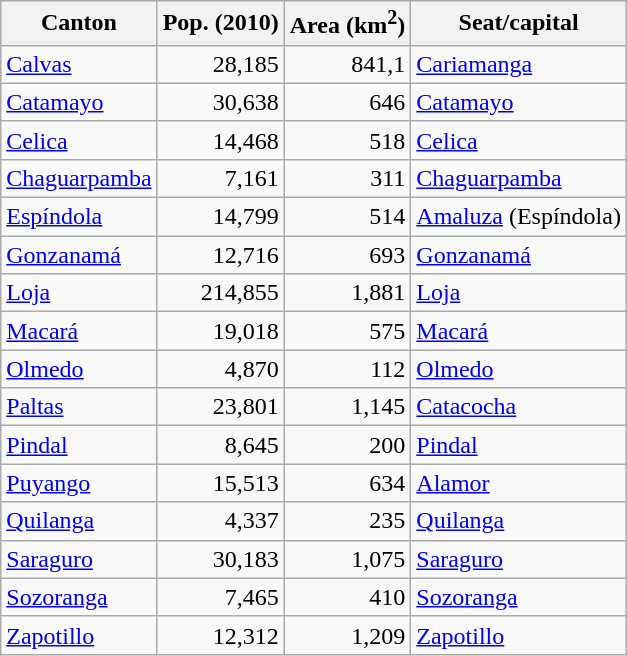<table class="wikitable sortable">
<tr>
<th>Canton</th>
<th>Pop. (2010)</th>
<th>Area (km<sup>2</sup>)</th>
<th>Seat/capital</th>
</tr>
<tr>
<td><a href='#'>Calvas</a></td>
<td align=right>28,185</td>
<td align=right>841,1</td>
<td><a href='#'>Cariamanga</a></td>
</tr>
<tr>
<td><a href='#'>Catamayo</a></td>
<td align=right>30,638</td>
<td align=right>646</td>
<td><a href='#'>Catamayo</a></td>
</tr>
<tr>
<td><a href='#'>Celica</a></td>
<td align=right>14,468</td>
<td align=right>518</td>
<td><a href='#'>Celica</a></td>
</tr>
<tr>
<td><a href='#'>Chaguarpamba</a></td>
<td align=right>7,161</td>
<td align=right>311</td>
<td><a href='#'>Chaguarpamba</a></td>
</tr>
<tr>
<td><a href='#'>Espíndola</a></td>
<td align=right>14,799</td>
<td align=right>514</td>
<td><a href='#'>Amaluza</a> (Espíndola)</td>
</tr>
<tr>
<td><a href='#'>Gonzanamá</a></td>
<td align=right>12,716</td>
<td align=right>693</td>
<td><a href='#'>Gonzanamá</a></td>
</tr>
<tr>
<td><a href='#'>Loja</a></td>
<td align=right>214,855</td>
<td align=right>1,881</td>
<td><a href='#'>Loja</a></td>
</tr>
<tr>
<td><a href='#'>Macará</a></td>
<td align=right>19,018</td>
<td align=right>575</td>
<td><a href='#'>Macará</a></td>
</tr>
<tr>
<td><a href='#'>Olmedo</a></td>
<td align=right>4,870</td>
<td align=right>112</td>
<td><a href='#'>Olmedo</a></td>
</tr>
<tr>
<td><a href='#'>Paltas</a></td>
<td align=right>23,801</td>
<td align=right>1,145</td>
<td><a href='#'>Catacocha</a></td>
</tr>
<tr>
<td><a href='#'>Pindal</a></td>
<td align=right>8,645</td>
<td align=right>200</td>
<td><a href='#'>Pindal</a></td>
</tr>
<tr>
<td><a href='#'>Puyango</a></td>
<td align=right>15,513</td>
<td align=right>634</td>
<td><a href='#'>Alamor</a></td>
</tr>
<tr>
<td><a href='#'>Quilanga</a></td>
<td align=right>4,337</td>
<td align=right>235</td>
<td><a href='#'>Quilanga</a></td>
</tr>
<tr>
<td><a href='#'>Saraguro</a></td>
<td align=right>30,183</td>
<td align=right>1,075</td>
<td><a href='#'>Saraguro</a></td>
</tr>
<tr>
<td><a href='#'>Sozoranga</a></td>
<td align=right>7,465</td>
<td align=right>410</td>
<td><a href='#'>Sozoranga</a></td>
</tr>
<tr>
<td><a href='#'>Zapotillo</a></td>
<td align=right>12,312</td>
<td align=right>1,209</td>
<td><a href='#'>Zapotillo</a></td>
</tr>
</table>
